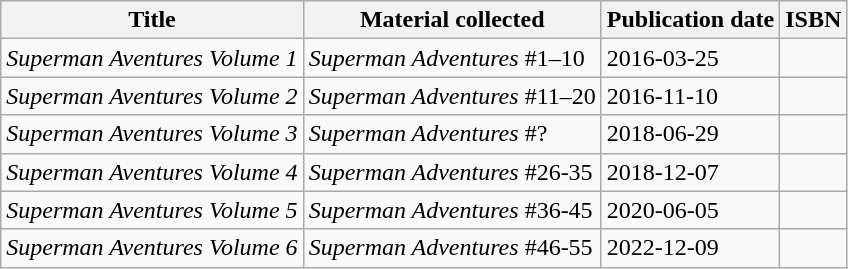<table class="wikitable">
<tr>
<th>Title</th>
<th>Material collected</th>
<th>Publication date</th>
<th>ISBN</th>
</tr>
<tr>
<td><em>Superman Aventures Volume 1</em></td>
<td><em>Superman Adventures</em> #1–10</td>
<td>2016-03-25</td>
<td></td>
</tr>
<tr>
<td><em>Superman Aventures Volume 2</em></td>
<td><em>Superman Adventures</em> #11–20</td>
<td>2016-11-10</td>
<td></td>
</tr>
<tr>
<td><em>Superman Aventures Volume 3</em></td>
<td><em>Superman Adventures</em> #?</td>
<td>2018-06-29</td>
<td></td>
</tr>
<tr>
<td><em>Superman Aventures Volume 4</em></td>
<td><em>Superman Adventures</em> #26-35</td>
<td>2018-12-07</td>
<td></td>
</tr>
<tr>
<td><em>Superman Aventures Volume 5</em></td>
<td><em>Superman Adventures</em> #36-45</td>
<td>2020-06-05</td>
<td></td>
</tr>
<tr>
<td><em>Superman Aventures Volume 6</em></td>
<td><em>Superman Adventures</em> #46-55</td>
<td>2022-12-09</td>
<td></td>
</tr>
</table>
